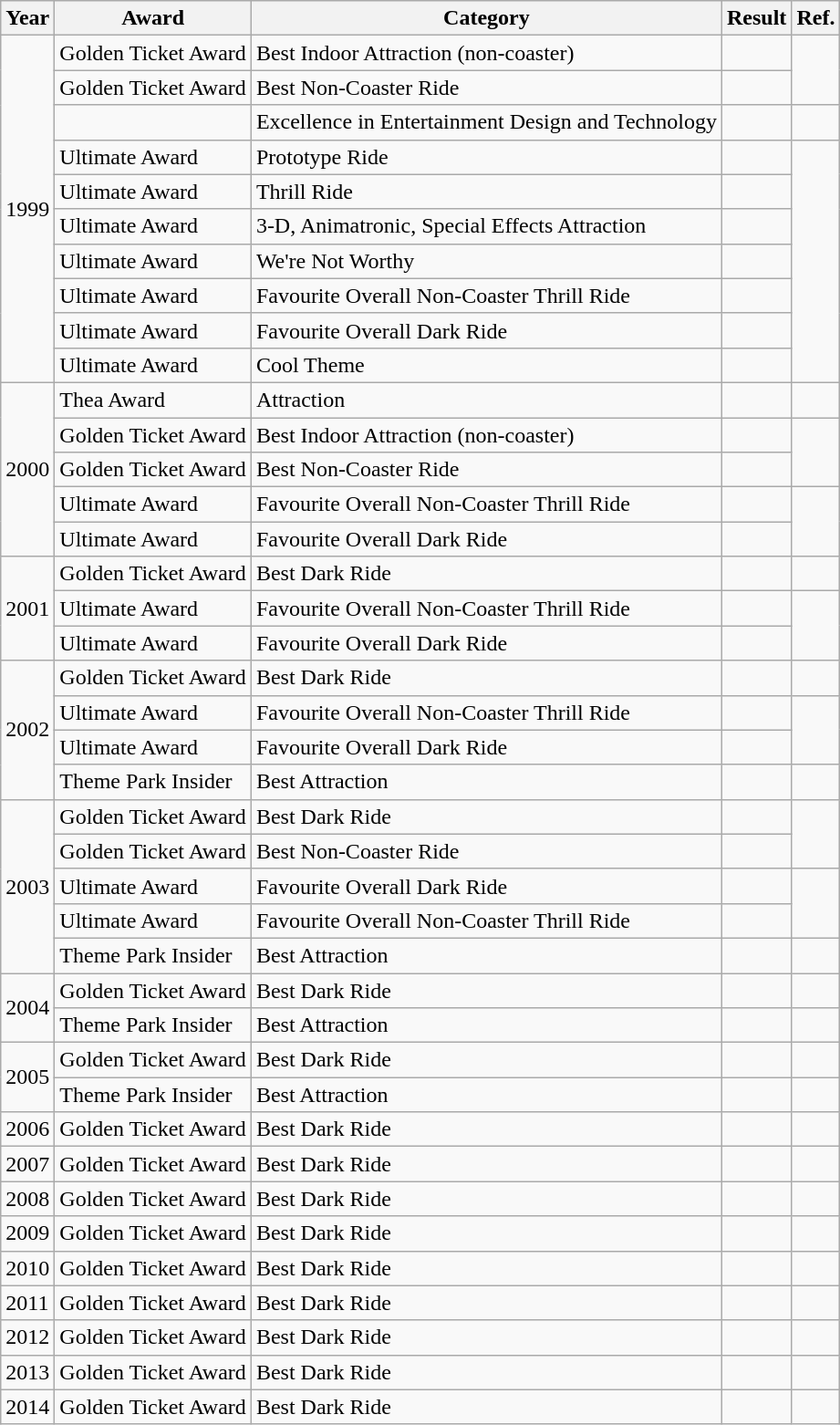<table class="wikitable">
<tr>
<th>Year</th>
<th>Award</th>
<th>Category</th>
<th>Result</th>
<th>Ref.</th>
</tr>
<tr>
<td rowspan="10">1999</td>
<td>Golden Ticket Award</td>
<td>Best Indoor Attraction (non-coaster)</td>
<td></td>
<td rowspan="2" style="text-align:center"></td>
</tr>
<tr>
<td>Golden Ticket Award</td>
<td>Best Non-Coaster Ride</td>
<td></td>
</tr>
<tr>
<td></td>
<td>Excellence in Entertainment Design and Technology</td>
<td></td>
<td></td>
</tr>
<tr>
<td>Ultimate Award</td>
<td>Prototype Ride</td>
<td></td>
<td rowspan="7" style="text-align:center"></td>
</tr>
<tr>
<td>Ultimate Award</td>
<td>Thrill Ride</td>
<td></td>
</tr>
<tr>
<td>Ultimate Award</td>
<td>3-D, Animatronic, Special Effects Attraction</td>
<td></td>
</tr>
<tr>
<td>Ultimate Award</td>
<td>We're Not Worthy</td>
<td></td>
</tr>
<tr>
<td>Ultimate Award</td>
<td>Favourite Overall Non-Coaster Thrill Ride</td>
<td></td>
</tr>
<tr>
<td>Ultimate Award</td>
<td>Favourite Overall Dark Ride</td>
<td></td>
</tr>
<tr>
<td>Ultimate Award</td>
<td>Cool Theme</td>
<td></td>
</tr>
<tr>
<td rowspan="5">2000</td>
<td>Thea Award</td>
<td>Attraction</td>
<td></td>
<td style="text-align:center"></td>
</tr>
<tr>
<td>Golden Ticket Award</td>
<td>Best Indoor Attraction (non-coaster)</td>
<td></td>
<td rowspan="2" style="text-align:center"></td>
</tr>
<tr>
<td>Golden Ticket Award</td>
<td>Best Non-Coaster Ride</td>
<td></td>
</tr>
<tr>
<td>Ultimate Award</td>
<td>Favourite Overall Non-Coaster Thrill Ride</td>
<td></td>
<td rowspan="2" style="text-align:center"></td>
</tr>
<tr>
<td>Ultimate Award</td>
<td>Favourite Overall Dark Ride</td>
<td></td>
</tr>
<tr>
<td rowspan="3">2001</td>
<td>Golden Ticket Award</td>
<td>Best Dark Ride</td>
<td></td>
<td style="text-align:center"></td>
</tr>
<tr>
<td>Ultimate Award</td>
<td>Favourite Overall Non-Coaster Thrill Ride</td>
<td></td>
<td rowspan="2" style="text-align:center"></td>
</tr>
<tr>
<td>Ultimate Award</td>
<td>Favourite Overall Dark Ride</td>
<td></td>
</tr>
<tr>
<td rowspan="4">2002</td>
<td>Golden Ticket Award</td>
<td>Best Dark Ride</td>
<td></td>
<td style="text-align:center"></td>
</tr>
<tr>
<td>Ultimate Award</td>
<td>Favourite Overall Non-Coaster Thrill Ride</td>
<td></td>
<td rowspan="2" style="text-align:center"></td>
</tr>
<tr>
<td>Ultimate Award</td>
<td>Favourite Overall Dark Ride</td>
<td></td>
</tr>
<tr>
<td>Theme Park Insider</td>
<td>Best Attraction</td>
<td></td>
<td style="text-align:center"></td>
</tr>
<tr>
<td rowspan="5">2003</td>
<td>Golden Ticket Award</td>
<td>Best Dark Ride</td>
<td></td>
<td rowspan="2" style="text-align:center"></td>
</tr>
<tr>
<td>Golden Ticket Award</td>
<td>Best Non-Coaster Ride</td>
<td></td>
</tr>
<tr>
<td>Ultimate Award</td>
<td>Favourite Overall Dark Ride</td>
<td></td>
<td rowspan="2" style="text-align:center"></td>
</tr>
<tr>
<td>Ultimate Award</td>
<td>Favourite Overall Non-Coaster Thrill Ride</td>
<td></td>
</tr>
<tr>
<td>Theme Park Insider</td>
<td>Best Attraction</td>
<td></td>
<td style="text-align:center"></td>
</tr>
<tr>
<td rowspan="2">2004</td>
<td>Golden Ticket Award</td>
<td>Best Dark Ride</td>
<td></td>
<td style="text-align:center"></td>
</tr>
<tr>
<td>Theme Park Insider</td>
<td>Best Attraction</td>
<td></td>
<td style="text-align:center"></td>
</tr>
<tr>
<td rowspan="2">2005</td>
<td>Golden Ticket Award</td>
<td>Best Dark Ride</td>
<td></td>
<td style="text-align:center"></td>
</tr>
<tr>
<td>Theme Park Insider</td>
<td>Best Attraction</td>
<td></td>
<td style="text-align:center"></td>
</tr>
<tr>
<td>2006</td>
<td>Golden Ticket Award</td>
<td>Best Dark Ride</td>
<td></td>
<td style="text-align:center"></td>
</tr>
<tr>
<td>2007</td>
<td>Golden Ticket Award</td>
<td>Best Dark Ride</td>
<td></td>
<td style="text-align:center"></td>
</tr>
<tr>
<td>2008</td>
<td>Golden Ticket Award</td>
<td>Best Dark Ride</td>
<td></td>
<td style="text-align:center"></td>
</tr>
<tr>
<td>2009</td>
<td>Golden Ticket Award</td>
<td>Best Dark Ride</td>
<td></td>
<td style="text-align:center"></td>
</tr>
<tr>
<td>2010</td>
<td>Golden Ticket Award</td>
<td>Best Dark Ride</td>
<td></td>
<td style="text-align:center"></td>
</tr>
<tr>
<td>2011</td>
<td>Golden Ticket Award</td>
<td>Best Dark Ride</td>
<td></td>
<td style="text-align:center"></td>
</tr>
<tr>
<td>2012</td>
<td>Golden Ticket Award</td>
<td>Best Dark Ride</td>
<td></td>
<td style="text-align:center"></td>
</tr>
<tr>
<td>2013</td>
<td>Golden Ticket Award</td>
<td>Best Dark Ride</td>
<td></td>
<td style="text-align:center"></td>
</tr>
<tr>
<td>2014</td>
<td>Golden Ticket Award</td>
<td>Best Dark Ride</td>
<td></td>
<td style="text-align:center"></td>
</tr>
</table>
